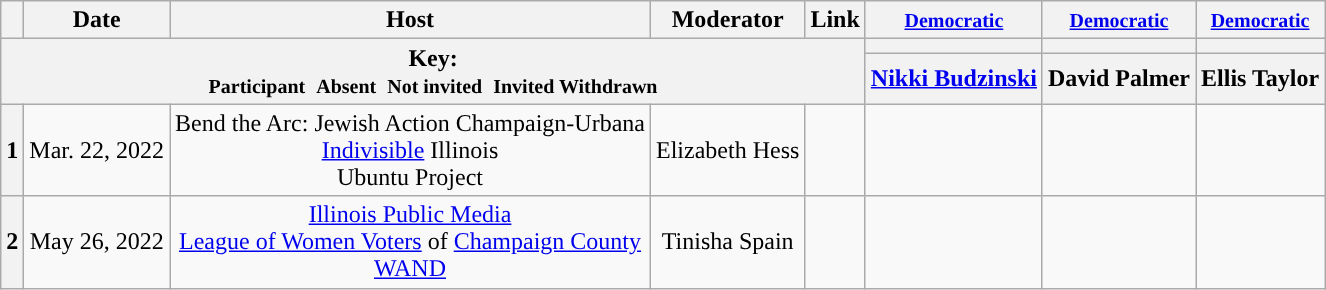<table class="wikitable" style="text-align:center;">
<tr>
<th scope="col"></th>
<th scope="col">Date</th>
<th scope="col">Host</th>
<th scope="col">Moderator</th>
<th scope="col">Link</th>
<th scope="col"><small><a href='#'>Democratic</a></small></th>
<th scope="col"><small><a href='#'>Democratic</a></small></th>
<th scope="col"><small><a href='#'>Democratic</a></small></th>
</tr>
<tr>
<th colspan="5" rowspan="2">Key:<br> <small>Participant </small>  <small>Absent </small>  <small>Not invited </small>  <small>Invited  Withdrawn</small></th>
<th scope="col" style="background:"></th>
<th scope="col" style="background:"></th>
<th scope="col" style="background:"></th>
</tr>
<tr>
<th scope="col"><a href='#'>Nikki Budzinski</a></th>
<th scope="col">David Palmer</th>
<th scope="col">Ellis Taylor</th>
</tr>
<tr>
<th>1</th>
<td style="white-space:nowrap;">Mar. 22, 2022</td>
<td style="white-space:nowrap;">Bend the Arc: Jewish Action Champaign-Urbana<br><a href='#'>Indivisible</a> Illinois<br>Ubuntu Project</td>
<td style="white-space:nowrap;">Elizabeth Hess</td>
<td style="white-space:nowrap;"></td>
<td></td>
<td></td>
<td></td>
</tr>
<tr>
<th>2</th>
<td style="white-space:nowrap;">May 26, 2022</td>
<td style="white-space:nowrap;"><a href='#'>Illinois Public Media</a><br><a href='#'>League of Women Voters</a> of <a href='#'>Champaign County</a><br><a href='#'>WAND</a></td>
<td style="white-space:nowrap;">Tinisha Spain</td>
<td style="white-space:nowrap;"></td>
<td></td>
<td></td>
<td></td>
</tr>
</table>
